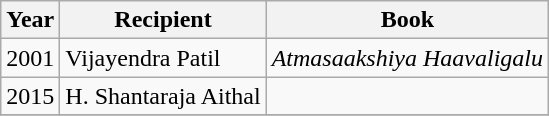<table class="wikitable sortable">
<tr>
<th>Year</th>
<th>Recipient</th>
<th>Book</th>
</tr>
<tr>
<td>2001</td>
<td>Vijayendra Patil</td>
<td><em>Atmasaakshiya Haavaligalu</em></td>
</tr>
<tr>
<td>2015</td>
<td>H. Shantaraja Aithal</td>
<td></td>
</tr>
<tr>
</tr>
</table>
